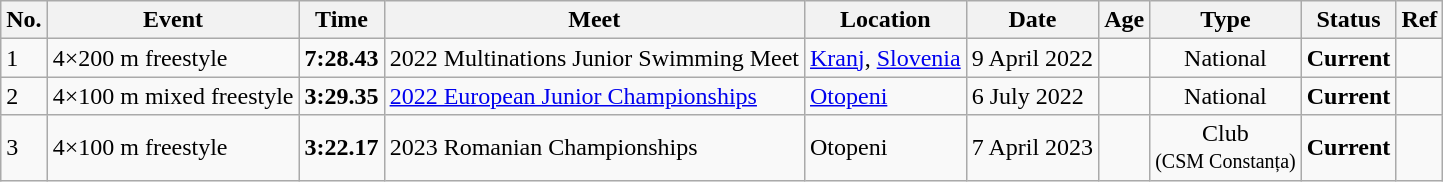<table class="wikitable">
<tr>
<th>No.</th>
<th>Event</th>
<th>Time</th>
<th>Meet</th>
<th>Location</th>
<th>Date</th>
<th>Age</th>
<th>Type</th>
<th>Status</th>
<th>Ref</th>
</tr>
<tr>
<td>1</td>
<td>4×200 m freestyle</td>
<td style="text-align:center;"><strong>7:28.43</strong></td>
<td>2022 Multinations Junior Swimming Meet</td>
<td><a href='#'>Kranj</a>, <a href='#'>Slovenia</a></td>
<td>9 April 2022</td>
<td style="text-align:center;"></td>
<td style="text-align:center;">National</td>
<td><strong>Current</strong></td>
<td style="text-align:center;"></td>
</tr>
<tr>
<td>2</td>
<td>4×100 m mixed freestyle</td>
<td style="text-align:center;"><strong>3:29.35</strong></td>
<td><a href='#'>2022 European Junior Championships</a></td>
<td><a href='#'>Otopeni</a></td>
<td>6 July 2022</td>
<td style="text-align:center;"></td>
<td style="text-align:center;">National</td>
<td><strong>Current</strong></td>
<td style="text-align:center;"></td>
</tr>
<tr>
<td>3</td>
<td>4×100 m freestyle</td>
<td style="text-align:center;"><strong>3:22.17</strong></td>
<td>2023 Romanian Championships</td>
<td>Otopeni</td>
<td>7 April 2023</td>
<td style="text-align:center;"></td>
<td style="text-align:center;">Club<br><small>(CSM Constanța)</small></td>
<td><strong>Current</strong></td>
<td style="text-align:center;"></td>
</tr>
</table>
